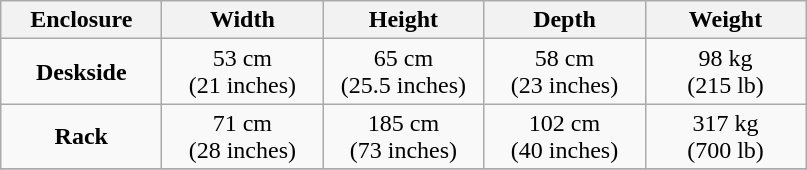<table class="wikitable" style=text-align:center>
<tr>
<th width="100">Enclosure</th>
<th width="100">Width</th>
<th width="100">Height</th>
<th width="100">Depth</th>
<th width="100">Weight</th>
</tr>
<tr>
<td><strong>Deskside</strong></td>
<td>53 cm<br>(21 inches)</td>
<td>65 cm<br>(25.5 inches)</td>
<td>58 cm<br>(23 inches)</td>
<td>98 kg<br>(215 lb)</td>
</tr>
<tr>
<td><strong>Rack</strong></td>
<td>71 cm<br>(28 inches)</td>
<td>185 cm<br>(73 inches)</td>
<td>102 cm<br>(40 inches)</td>
<td>317 kg<br>(700 lb)</td>
</tr>
<tr>
</tr>
</table>
